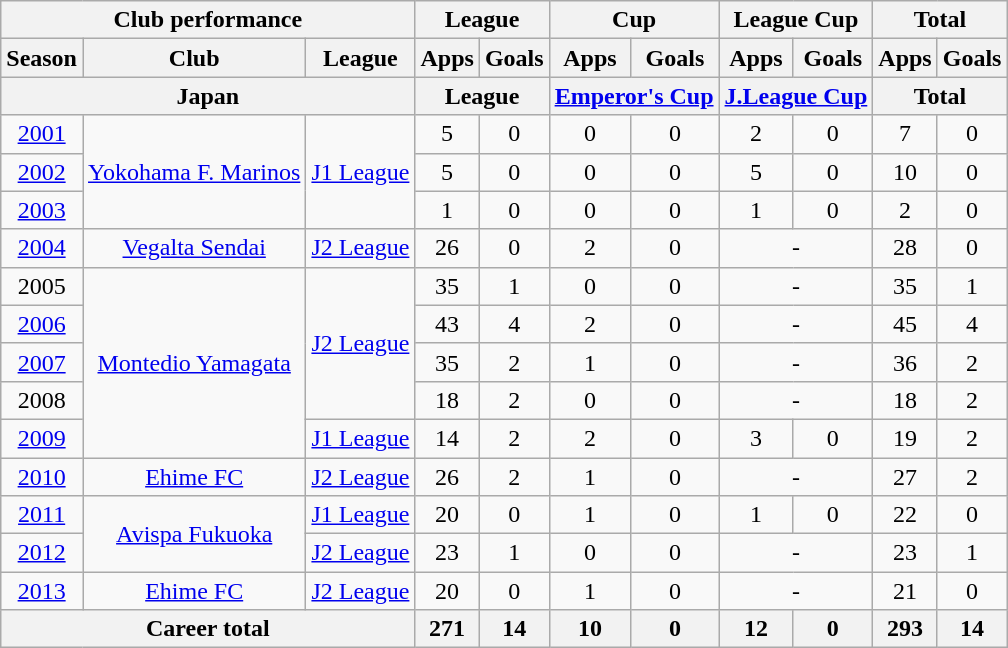<table class="wikitable" style="text-align:center">
<tr>
<th colspan=3>Club performance</th>
<th colspan=2>League</th>
<th colspan=2>Cup</th>
<th colspan=2>League Cup</th>
<th colspan=2>Total</th>
</tr>
<tr>
<th>Season</th>
<th>Club</th>
<th>League</th>
<th>Apps</th>
<th>Goals</th>
<th>Apps</th>
<th>Goals</th>
<th>Apps</th>
<th>Goals</th>
<th>Apps</th>
<th>Goals</th>
</tr>
<tr>
<th colspan=3>Japan</th>
<th colspan=2>League</th>
<th colspan=2><a href='#'>Emperor's Cup</a></th>
<th colspan=2><a href='#'>J.League Cup</a></th>
<th colspan=2>Total</th>
</tr>
<tr>
<td><a href='#'>2001</a></td>
<td rowspan="3"><a href='#'>Yokohama F. Marinos</a></td>
<td rowspan="3"><a href='#'>J1 League</a></td>
<td>5</td>
<td>0</td>
<td>0</td>
<td>0</td>
<td>2</td>
<td>0</td>
<td>7</td>
<td>0</td>
</tr>
<tr>
<td><a href='#'>2002</a></td>
<td>5</td>
<td>0</td>
<td>0</td>
<td>0</td>
<td>5</td>
<td>0</td>
<td>10</td>
<td>0</td>
</tr>
<tr>
<td><a href='#'>2003</a></td>
<td>1</td>
<td>0</td>
<td>0</td>
<td>0</td>
<td>1</td>
<td>0</td>
<td>2</td>
<td>0</td>
</tr>
<tr>
<td><a href='#'>2004</a></td>
<td><a href='#'>Vegalta Sendai</a></td>
<td><a href='#'>J2 League</a></td>
<td>26</td>
<td>0</td>
<td>2</td>
<td>0</td>
<td colspan="2">-</td>
<td>28</td>
<td>0</td>
</tr>
<tr>
<td>2005</td>
<td rowspan="5"><a href='#'>Montedio Yamagata</a></td>
<td rowspan="4"><a href='#'>J2 League</a></td>
<td>35</td>
<td>1</td>
<td>0</td>
<td>0</td>
<td colspan="2">-</td>
<td>35</td>
<td>1</td>
</tr>
<tr>
<td><a href='#'>2006</a></td>
<td>43</td>
<td>4</td>
<td>2</td>
<td>0</td>
<td colspan="2">-</td>
<td>45</td>
<td>4</td>
</tr>
<tr>
<td><a href='#'>2007</a></td>
<td>35</td>
<td>2</td>
<td>1</td>
<td>0</td>
<td colspan="2">-</td>
<td>36</td>
<td>2</td>
</tr>
<tr>
<td>2008</td>
<td>18</td>
<td>2</td>
<td>0</td>
<td>0</td>
<td colspan="2">-</td>
<td>18</td>
<td>2</td>
</tr>
<tr>
<td><a href='#'>2009</a></td>
<td><a href='#'>J1 League</a></td>
<td>14</td>
<td>2</td>
<td>2</td>
<td>0</td>
<td>3</td>
<td>0</td>
<td>19</td>
<td>2</td>
</tr>
<tr>
<td><a href='#'>2010</a></td>
<td><a href='#'>Ehime FC</a></td>
<td><a href='#'>J2 League</a></td>
<td>26</td>
<td>2</td>
<td>1</td>
<td>0</td>
<td colspan="2">-</td>
<td>27</td>
<td>2</td>
</tr>
<tr>
<td><a href='#'>2011</a></td>
<td rowspan="2"><a href='#'>Avispa Fukuoka</a></td>
<td><a href='#'>J1 League</a></td>
<td>20</td>
<td>0</td>
<td>1</td>
<td>0</td>
<td>1</td>
<td>0</td>
<td>22</td>
<td>0</td>
</tr>
<tr>
<td><a href='#'>2012</a></td>
<td><a href='#'>J2 League</a></td>
<td>23</td>
<td>1</td>
<td>0</td>
<td>0</td>
<td colspan="2">-</td>
<td>23</td>
<td>1</td>
</tr>
<tr>
<td><a href='#'>2013</a></td>
<td><a href='#'>Ehime FC</a></td>
<td><a href='#'>J2 League</a></td>
<td>20</td>
<td>0</td>
<td>1</td>
<td>0</td>
<td colspan="2">-</td>
<td>21</td>
<td>0</td>
</tr>
<tr>
<th colspan=3>Career total</th>
<th>271</th>
<th>14</th>
<th>10</th>
<th>0</th>
<th>12</th>
<th>0</th>
<th>293</th>
<th>14</th>
</tr>
</table>
